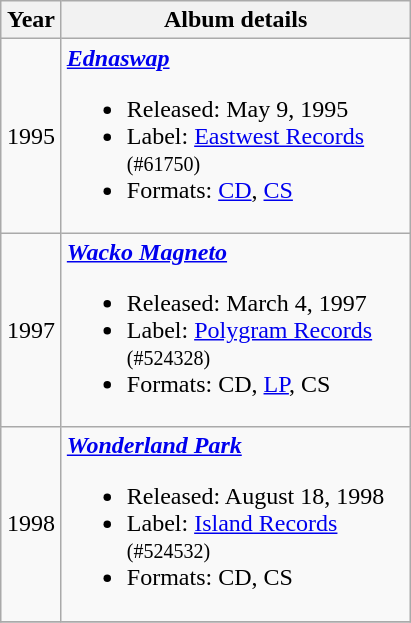<table class="wikitable">
<tr>
<th width="33">Year</th>
<th width="225">Album details</th>
</tr>
<tr>
<td align="center">1995</td>
<td><strong><em><a href='#'>Ednaswap</a></em></strong><br><ul><li>Released: May 9, 1995</li><li>Label: <a href='#'>Eastwest Records</a> <small>(#61750)</small></li><li>Formats: <a href='#'>CD</a>, <a href='#'>CS</a></li></ul></td>
</tr>
<tr>
<td align="center">1997</td>
<td><strong><em><a href='#'>Wacko Magneto</a></em></strong><br><ul><li>Released: March 4, 1997</li><li>Label: <a href='#'>Polygram Records</a> <small>(#524328)</small></li><li>Formats: CD, <a href='#'>LP</a>, CS</li></ul></td>
</tr>
<tr>
<td align="center">1998</td>
<td><strong><em><a href='#'>Wonderland Park</a></em></strong><br><ul><li>Released: August 18, 1998</li><li>Label: <a href='#'>Island Records</a> <small>(#524532)</small></li><li>Formats: CD, CS</li></ul></td>
</tr>
<tr>
</tr>
</table>
